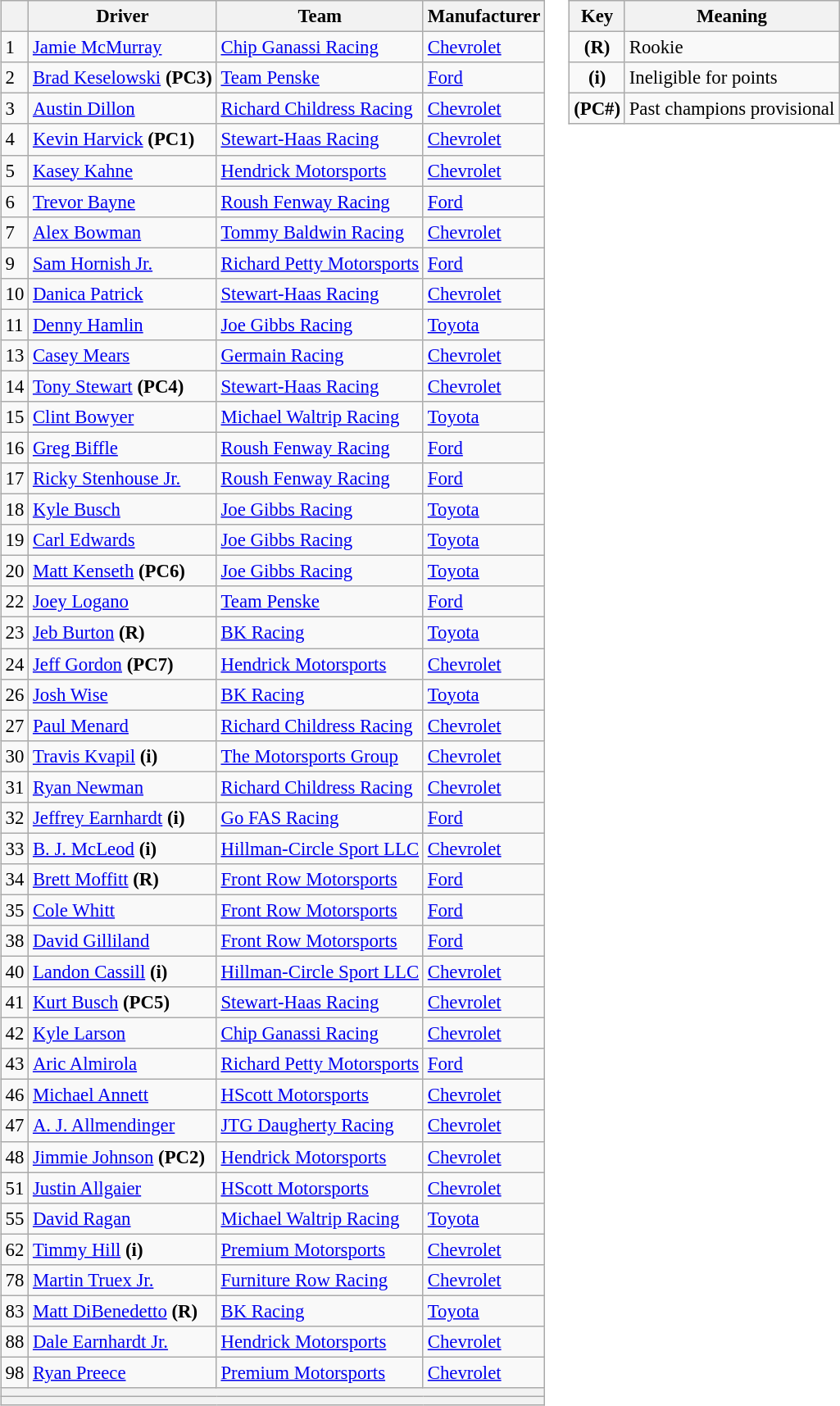<table>
<tr>
<td><br><table class="wikitable" style="font-size:95%">
<tr>
<th></th>
<th>Driver</th>
<th>Team</th>
<th>Manufacturer</th>
</tr>
<tr>
<td>1</td>
<td><a href='#'>Jamie McMurray</a></td>
<td><a href='#'>Chip Ganassi Racing</a></td>
<td><a href='#'>Chevrolet</a></td>
</tr>
<tr>
<td>2</td>
<td><a href='#'>Brad Keselowski</a> <strong>(PC3)</strong></td>
<td><a href='#'>Team Penske</a></td>
<td><a href='#'>Ford</a></td>
</tr>
<tr>
<td>3</td>
<td><a href='#'>Austin Dillon</a></td>
<td><a href='#'>Richard Childress Racing</a></td>
<td><a href='#'>Chevrolet</a></td>
</tr>
<tr>
<td>4</td>
<td><a href='#'>Kevin Harvick</a> <strong>(PC1)</strong></td>
<td><a href='#'>Stewart-Haas Racing</a></td>
<td><a href='#'>Chevrolet</a></td>
</tr>
<tr>
<td>5</td>
<td><a href='#'>Kasey Kahne</a></td>
<td><a href='#'>Hendrick Motorsports</a></td>
<td><a href='#'>Chevrolet</a></td>
</tr>
<tr>
<td>6</td>
<td><a href='#'>Trevor Bayne</a></td>
<td><a href='#'>Roush Fenway Racing</a></td>
<td><a href='#'>Ford</a></td>
</tr>
<tr>
<td>7</td>
<td><a href='#'>Alex Bowman</a></td>
<td><a href='#'>Tommy Baldwin Racing</a></td>
<td><a href='#'>Chevrolet</a></td>
</tr>
<tr>
<td>9</td>
<td><a href='#'>Sam Hornish Jr.</a></td>
<td><a href='#'>Richard Petty Motorsports</a></td>
<td><a href='#'>Ford</a></td>
</tr>
<tr>
<td>10</td>
<td><a href='#'>Danica Patrick</a></td>
<td><a href='#'>Stewart-Haas Racing</a></td>
<td><a href='#'>Chevrolet</a></td>
</tr>
<tr>
<td>11</td>
<td><a href='#'>Denny Hamlin</a></td>
<td><a href='#'>Joe Gibbs Racing</a></td>
<td><a href='#'>Toyota</a></td>
</tr>
<tr>
<td>13</td>
<td><a href='#'>Casey Mears</a></td>
<td><a href='#'>Germain Racing</a></td>
<td><a href='#'>Chevrolet</a></td>
</tr>
<tr>
<td>14</td>
<td><a href='#'>Tony Stewart</a> <strong>(PC4)</strong></td>
<td><a href='#'>Stewart-Haas Racing</a></td>
<td><a href='#'>Chevrolet</a></td>
</tr>
<tr>
<td>15</td>
<td><a href='#'>Clint Bowyer</a></td>
<td><a href='#'>Michael Waltrip Racing</a></td>
<td><a href='#'>Toyota</a></td>
</tr>
<tr>
<td>16</td>
<td><a href='#'>Greg Biffle</a></td>
<td><a href='#'>Roush Fenway Racing</a></td>
<td><a href='#'>Ford</a></td>
</tr>
<tr>
<td>17</td>
<td><a href='#'>Ricky Stenhouse Jr.</a></td>
<td><a href='#'>Roush Fenway Racing</a></td>
<td><a href='#'>Ford</a></td>
</tr>
<tr>
<td>18</td>
<td><a href='#'>Kyle Busch</a></td>
<td><a href='#'>Joe Gibbs Racing</a></td>
<td><a href='#'>Toyota</a></td>
</tr>
<tr>
<td>19</td>
<td><a href='#'>Carl Edwards</a></td>
<td><a href='#'>Joe Gibbs Racing</a></td>
<td><a href='#'>Toyota</a></td>
</tr>
<tr>
<td>20</td>
<td><a href='#'>Matt Kenseth</a> <strong>(PC6)</strong></td>
<td><a href='#'>Joe Gibbs Racing</a></td>
<td><a href='#'>Toyota</a></td>
</tr>
<tr>
<td>22</td>
<td><a href='#'>Joey Logano</a></td>
<td><a href='#'>Team Penske</a></td>
<td><a href='#'>Ford</a></td>
</tr>
<tr>
<td>23</td>
<td><a href='#'>Jeb Burton</a> <strong>(R)</strong></td>
<td><a href='#'>BK Racing</a></td>
<td><a href='#'>Toyota</a></td>
</tr>
<tr>
<td>24</td>
<td><a href='#'>Jeff Gordon</a> <strong>(PC7)</strong></td>
<td><a href='#'>Hendrick Motorsports</a></td>
<td><a href='#'>Chevrolet</a></td>
</tr>
<tr>
<td>26</td>
<td><a href='#'>Josh Wise</a></td>
<td><a href='#'>BK Racing</a></td>
<td><a href='#'>Toyota</a></td>
</tr>
<tr>
<td>27</td>
<td><a href='#'>Paul Menard</a></td>
<td><a href='#'>Richard Childress Racing</a></td>
<td><a href='#'>Chevrolet</a></td>
</tr>
<tr>
<td>30</td>
<td><a href='#'>Travis Kvapil</a> <strong>(i)</strong></td>
<td><a href='#'>The Motorsports Group</a></td>
<td><a href='#'>Chevrolet</a></td>
</tr>
<tr>
<td>31</td>
<td><a href='#'>Ryan Newman</a></td>
<td><a href='#'>Richard Childress Racing</a></td>
<td><a href='#'>Chevrolet</a></td>
</tr>
<tr>
<td>32</td>
<td><a href='#'>Jeffrey Earnhardt</a> <strong>(i)</strong></td>
<td><a href='#'>Go FAS Racing</a></td>
<td><a href='#'>Ford</a></td>
</tr>
<tr>
<td>33</td>
<td><a href='#'>B. J. McLeod</a> <strong>(i)</strong></td>
<td><a href='#'>Hillman-Circle Sport LLC</a></td>
<td><a href='#'>Chevrolet</a></td>
</tr>
<tr>
<td>34</td>
<td><a href='#'>Brett Moffitt</a> <strong>(R)</strong></td>
<td><a href='#'>Front Row Motorsports</a></td>
<td><a href='#'>Ford</a></td>
</tr>
<tr>
<td>35</td>
<td><a href='#'>Cole Whitt</a></td>
<td><a href='#'>Front Row Motorsports</a></td>
<td><a href='#'>Ford</a></td>
</tr>
<tr>
<td>38</td>
<td><a href='#'>David Gilliland</a></td>
<td><a href='#'>Front Row Motorsports</a></td>
<td><a href='#'>Ford</a></td>
</tr>
<tr>
<td>40</td>
<td><a href='#'>Landon Cassill</a> <strong>(i)</strong></td>
<td><a href='#'>Hillman-Circle Sport LLC</a></td>
<td><a href='#'>Chevrolet</a></td>
</tr>
<tr>
<td>41</td>
<td><a href='#'>Kurt Busch</a> <strong>(PC5)</strong></td>
<td><a href='#'>Stewart-Haas Racing</a></td>
<td><a href='#'>Chevrolet</a></td>
</tr>
<tr>
<td>42</td>
<td><a href='#'>Kyle Larson</a></td>
<td><a href='#'>Chip Ganassi Racing</a></td>
<td><a href='#'>Chevrolet</a></td>
</tr>
<tr>
<td>43</td>
<td><a href='#'>Aric Almirola</a></td>
<td><a href='#'>Richard Petty Motorsports</a></td>
<td><a href='#'>Ford</a></td>
</tr>
<tr>
<td>46</td>
<td><a href='#'>Michael Annett</a></td>
<td><a href='#'>HScott Motorsports</a></td>
<td><a href='#'>Chevrolet</a></td>
</tr>
<tr>
<td>47</td>
<td><a href='#'>A. J. Allmendinger</a></td>
<td><a href='#'>JTG Daugherty Racing</a></td>
<td><a href='#'>Chevrolet</a></td>
</tr>
<tr>
<td>48</td>
<td><a href='#'>Jimmie Johnson</a> <strong>(PC2)</strong></td>
<td><a href='#'>Hendrick Motorsports</a></td>
<td><a href='#'>Chevrolet</a></td>
</tr>
<tr>
<td>51</td>
<td><a href='#'>Justin Allgaier</a></td>
<td><a href='#'>HScott Motorsports</a></td>
<td><a href='#'>Chevrolet</a></td>
</tr>
<tr>
<td>55</td>
<td><a href='#'>David Ragan</a></td>
<td><a href='#'>Michael Waltrip Racing</a></td>
<td><a href='#'>Toyota</a></td>
</tr>
<tr>
<td>62</td>
<td><a href='#'>Timmy Hill</a> <strong>(i)</strong></td>
<td><a href='#'>Premium Motorsports</a></td>
<td><a href='#'>Chevrolet</a></td>
</tr>
<tr>
<td>78</td>
<td><a href='#'>Martin Truex Jr.</a></td>
<td><a href='#'>Furniture Row Racing</a></td>
<td><a href='#'>Chevrolet</a></td>
</tr>
<tr>
<td>83</td>
<td><a href='#'>Matt DiBenedetto</a> <strong>(R)</strong></td>
<td><a href='#'>BK Racing</a></td>
<td><a href='#'>Toyota</a></td>
</tr>
<tr>
<td>88</td>
<td><a href='#'>Dale Earnhardt Jr.</a></td>
<td><a href='#'>Hendrick Motorsports</a></td>
<td><a href='#'>Chevrolet</a></td>
</tr>
<tr>
<td>98</td>
<td><a href='#'>Ryan Preece</a></td>
<td><a href='#'>Premium Motorsports</a></td>
<td><a href='#'>Chevrolet</a></td>
</tr>
<tr>
<th colspan="4"></th>
</tr>
<tr>
<th colspan="4"></th>
</tr>
</table>
</td>
<td valign="top"><br><table align="right" class="wikitable" style="font-size: 95%;">
<tr>
<th>Key</th>
<th>Meaning</th>
</tr>
<tr>
<td align="center"><strong>(R)</strong></td>
<td>Rookie</td>
</tr>
<tr>
<td align="center"><strong>(i)</strong></td>
<td>Ineligible for points</td>
</tr>
<tr>
<td align="center"><strong>(PC#)</strong></td>
<td>Past champions provisional</td>
</tr>
</table>
</td>
</tr>
</table>
